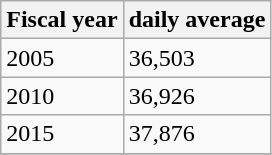<table class="wikitable">
<tr>
<th>Fiscal year</th>
<th>daily average</th>
</tr>
<tr>
<td>2005</td>
<td>36,503</td>
</tr>
<tr>
<td>2010</td>
<td>36,926</td>
</tr>
<tr>
<td>2015</td>
<td>37,876</td>
</tr>
<tr>
</tr>
</table>
